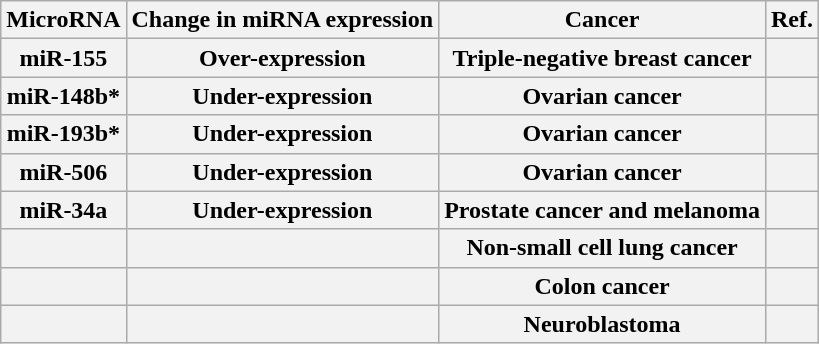<table class="wikitable sortable">
<tr>
<th>MicroRNA</th>
<th>Change in miRNA expression</th>
<th>Cancer</th>
<th>Ref.</th>
</tr>
<tr>
<th>miR-155</th>
<th>Over-expression</th>
<th>Triple-negative breast cancer</th>
<th></th>
</tr>
<tr>
<th>miR-148b*</th>
<th>Under-expression</th>
<th>Ovarian cancer</th>
<th></th>
</tr>
<tr>
<th>miR-193b*</th>
<th>Under-expression</th>
<th>Ovarian cancer</th>
<th></th>
</tr>
<tr>
<th>miR-506</th>
<th>Under-expression</th>
<th>Ovarian cancer</th>
<th></th>
</tr>
<tr>
<th>miR-34a</th>
<th>Under-expression</th>
<th>Prostate cancer and melanoma</th>
<th></th>
</tr>
<tr>
<th></th>
<th></th>
<th>Non-small cell lung cancer</th>
<th></th>
</tr>
<tr>
<th></th>
<th></th>
<th>Colon cancer</th>
<th></th>
</tr>
<tr>
<th></th>
<th></th>
<th>Neuroblastoma</th>
<th></th>
</tr>
</table>
